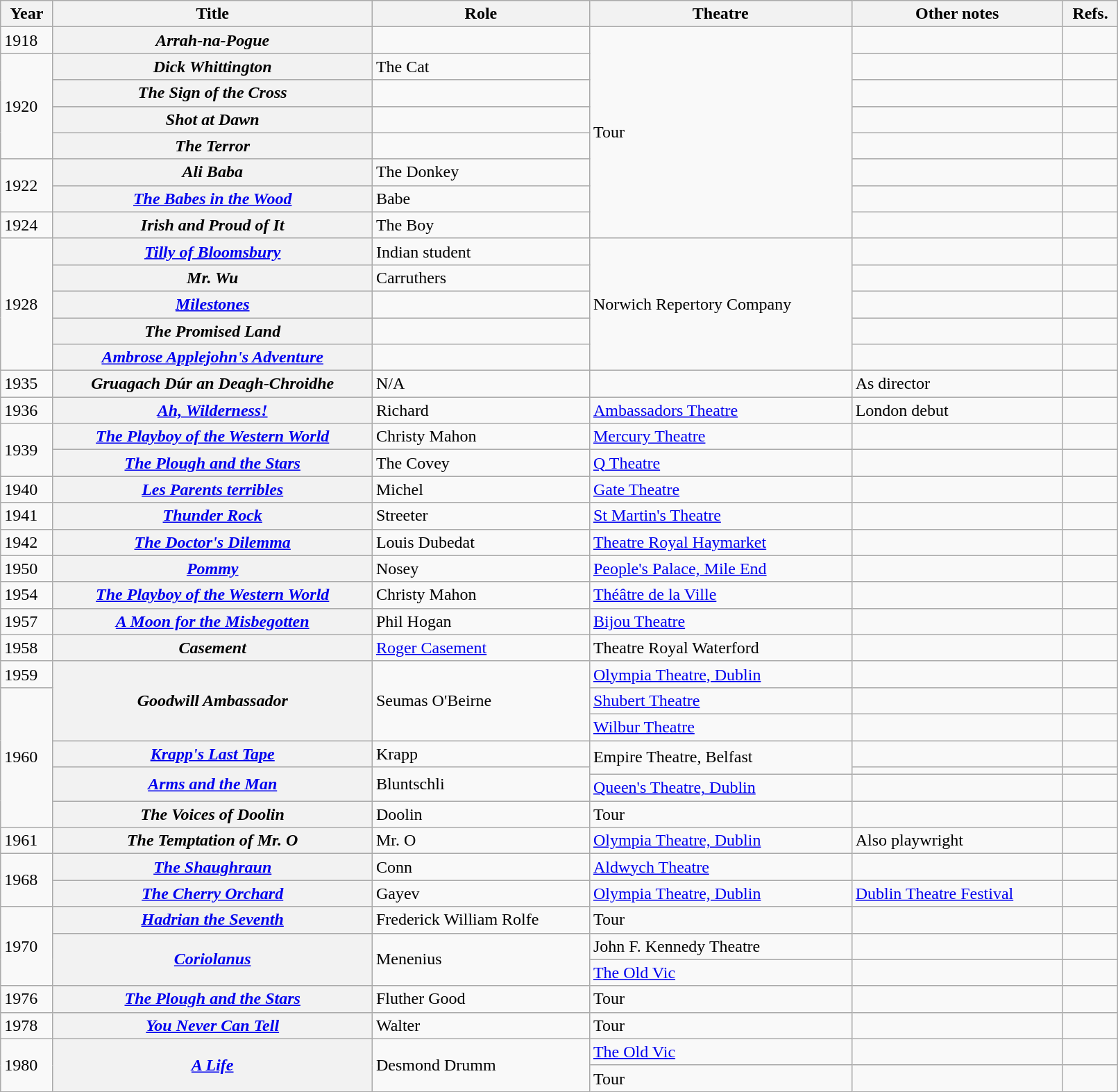<table class="wikitable plainrowheaders sortable" style="margin-right: 0;" width="85%">
<tr>
<th scope="col">Year</th>
<th scope="col">Title</th>
<th scope="col">Role</th>
<th>Theatre</th>
<th scope="col" class="unsortable">Other notes</th>
<th>Refs.</th>
</tr>
<tr>
<td>1918</td>
<th scope="row"><em>Arrah-na-Pogue</em></th>
<td></td>
<td rowspan="8">Tour</td>
<td></td>
<td></td>
</tr>
<tr>
<td rowspan="4">1920</td>
<th scope="row"><em>Dick Whittington</em></th>
<td>The Cat</td>
<td></td>
<td></td>
</tr>
<tr>
<th scope="row"><em>The Sign of the Cross</em></th>
<td></td>
<td></td>
<td></td>
</tr>
<tr>
<th scope="row"><em>Shot at Dawn</em></th>
<td></td>
<td></td>
<td></td>
</tr>
<tr>
<th scope="row"><em>The Terror</em></th>
<td></td>
<td></td>
<td></td>
</tr>
<tr>
<td rowspan="2">1922</td>
<th scope="row"><em>Ali Baba</em></th>
<td>The Donkey</td>
<td></td>
<td></td>
</tr>
<tr>
<th scope="row"><em><a href='#'>The Babes in the Wood</a></em></th>
<td>Babe</td>
<td></td>
<td></td>
</tr>
<tr>
<td>1924</td>
<th scope="row"><em>Irish and Proud of It</em></th>
<td>The Boy</td>
<td></td>
<td></td>
</tr>
<tr>
<td rowspan="5">1928</td>
<th scope="row"><a href='#'><em>Tilly of Bloomsbury</em></a></th>
<td>Indian student</td>
<td rowspan="5">Norwich Repertory Company</td>
<td></td>
<td></td>
</tr>
<tr>
<th scope="row"><em>Mr. Wu</em></th>
<td>Carruthers</td>
<td></td>
<td></td>
</tr>
<tr>
<th scope="row"><a href='#'><em>Milestones</em></a></th>
<td></td>
<td></td>
<td></td>
</tr>
<tr>
<th scope="row"><em>The Promised Land</em></th>
<td></td>
<td></td>
<td></td>
</tr>
<tr>
<th scope="row"><em><a href='#'>Ambrose Applejohn's Adventure</a></em></th>
<td></td>
<td></td>
<td></td>
</tr>
<tr>
<td>1935</td>
<th scope="row"><em>Gruagach Dúr an Deagh-Chroidhe</em></th>
<td>N/A</td>
<td></td>
<td>As director</td>
<td></td>
</tr>
<tr>
<td>1936</td>
<th scope="row"><em><a href='#'>Ah, Wilderness!</a></em></th>
<td>Richard</td>
<td><a href='#'>Ambassadors Theatre</a></td>
<td>London debut</td>
<td></td>
</tr>
<tr>
<td rowspan="2">1939</td>
<th scope="row"><em><a href='#'>The Playboy of the Western World</a></em></th>
<td>Christy Mahon</td>
<td><a href='#'>Mercury Theatre</a></td>
<td></td>
<td></td>
</tr>
<tr>
<th scope="row"><em><a href='#'>The Plough and the Stars</a></em></th>
<td>The Covey</td>
<td><a href='#'>Q Theatre</a></td>
<td></td>
<td></td>
</tr>
<tr>
<td>1940</td>
<th scope="row"><em><a href='#'>Les Parents terribles</a></em></th>
<td>Michel</td>
<td><a href='#'>Gate Theatre</a></td>
<td></td>
<td></td>
</tr>
<tr>
<td>1941</td>
<th scope="row"><a href='#'><em>Thunder Rock</em></a></th>
<td>Streeter</td>
<td><a href='#'>St Martin's Theatre</a></td>
<td></td>
<td></td>
</tr>
<tr>
<td>1942</td>
<th scope="row"><a href='#'><em>The Doctor's Dilemma</em></a></th>
<td>Louis Dubedat</td>
<td><a href='#'>Theatre Royal Haymarket</a></td>
<td></td>
<td></td>
</tr>
<tr>
<td>1950</td>
<th scope="row"><a href='#'><em>Pommy</em></a></th>
<td>Nosey</td>
<td><a href='#'>People's Palace, Mile End</a></td>
<td></td>
<td></td>
</tr>
<tr>
<td>1954</td>
<th scope="row"><em><a href='#'>The Playboy of the Western World</a></em></th>
<td>Christy Mahon</td>
<td><a href='#'>Théâtre de la Ville</a></td>
<td></td>
<td></td>
</tr>
<tr>
<td>1957</td>
<th scope="row"><em><a href='#'>A Moon for the Misbegotten</a></em></th>
<td>Phil Hogan</td>
<td><a href='#'>Bijou Theatre</a></td>
<td></td>
<td></td>
</tr>
<tr>
<td>1958</td>
<th scope="row"><em>Casement</em></th>
<td><a href='#'>Roger Casement</a></td>
<td>Theatre Royal Waterford</td>
<td></td>
<td></td>
</tr>
<tr>
<td>1959</td>
<th rowspan="3" scope="row"><em>Goodwill Ambassador</em></th>
<td rowspan="3">Seumas O'Beirne</td>
<td><a href='#'>Olympia Theatre, Dublin</a></td>
<td></td>
<td></td>
</tr>
<tr>
<td rowspan="6">1960</td>
<td><a href='#'>Shubert Theatre</a></td>
<td></td>
<td></td>
</tr>
<tr>
<td><a href='#'>Wilbur Theatre</a></td>
<td></td>
<td></td>
</tr>
<tr>
<th scope="row"><em><a href='#'>Krapp's Last Tape</a></em></th>
<td>Krapp</td>
<td rowspan="2">Empire Theatre, Belfast</td>
<td></td>
<td></td>
</tr>
<tr>
<th rowspan="2" scope="row"><em><a href='#'>Arms and the Man</a></em></th>
<td rowspan="2">Bluntschli</td>
<td></td>
<td></td>
</tr>
<tr>
<td><a href='#'>Queen's Theatre, Dublin</a></td>
<td></td>
<td></td>
</tr>
<tr>
<th scope="row"><em>The Voices of Doolin</em></th>
<td>Doolin</td>
<td>Tour</td>
<td></td>
<td></td>
</tr>
<tr>
<td>1961</td>
<th scope="row"><em>The Temptation of Mr. O</em></th>
<td>Mr. O</td>
<td><a href='#'>Olympia Theatre, Dublin</a></td>
<td>Also playwright</td>
<td></td>
</tr>
<tr>
<td rowspan="2">1968</td>
<th scope="row"><em><a href='#'>The Shaughraun</a></em></th>
<td>Conn</td>
<td><a href='#'>Aldwych Theatre</a></td>
<td></td>
<td></td>
</tr>
<tr>
<th scope="row"><em><a href='#'>The Cherry Orchard</a></em></th>
<td>Gayev</td>
<td><a href='#'>Olympia Theatre, Dublin</a></td>
<td><a href='#'>Dublin Theatre Festival</a></td>
<td></td>
</tr>
<tr>
<td rowspan="3">1970</td>
<th scope="row"><em><a href='#'>Hadrian the Seventh</a></em></th>
<td>Frederick William Rolfe</td>
<td>Tour</td>
<td></td>
<td></td>
</tr>
<tr>
<th rowspan="2" scope="row"><em><a href='#'>Coriolanus</a></em></th>
<td rowspan="2">Menenius</td>
<td>John F. Kennedy Theatre</td>
<td></td>
<td></td>
</tr>
<tr>
<td><a href='#'>The Old Vic</a></td>
<td></td>
<td></td>
</tr>
<tr>
<td>1976</td>
<th scope="row"><em><a href='#'>The Plough and the Stars</a></em></th>
<td>Fluther Good</td>
<td>Tour</td>
<td></td>
<td></td>
</tr>
<tr>
<td>1978</td>
<th scope="row"><a href='#'><em>You Never Can Tell</em></a></th>
<td>Walter</td>
<td>Tour</td>
<td></td>
<td></td>
</tr>
<tr>
<td rowspan="2">1980</td>
<th rowspan="2" scope="row"><a href='#'><em>A Life</em></a></th>
<td rowspan="2">Desmond Drumm</td>
<td><a href='#'>The Old Vic</a></td>
<td></td>
<td></td>
</tr>
<tr>
<td>Tour</td>
<td></td>
<td></td>
</tr>
</table>
